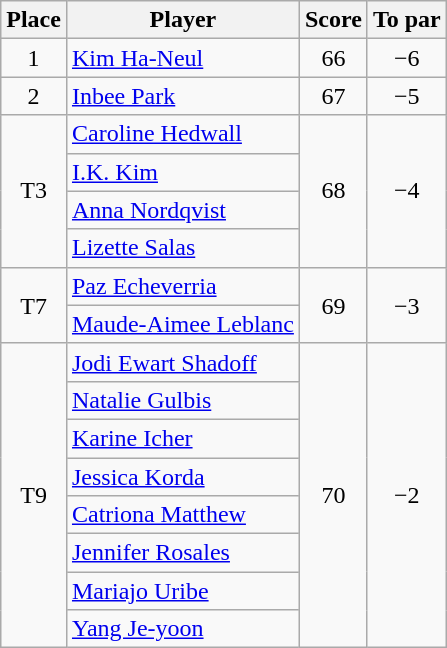<table class="wikitable">
<tr>
<th>Place</th>
<th>Player</th>
<th>Score</th>
<th>To par</th>
</tr>
<tr>
<td align=center>1</td>
<td> <a href='#'>Kim Ha-Neul</a></td>
<td align=center>66</td>
<td align=center>−6</td>
</tr>
<tr>
<td align=center>2</td>
<td> <a href='#'>Inbee Park</a></td>
<td align=center>67</td>
<td align=center>−5</td>
</tr>
<tr>
<td align=center rowspan=4>T3</td>
<td> <a href='#'>Caroline Hedwall</a></td>
<td align=center rowspan=4>68</td>
<td align=center rowspan=4>−4</td>
</tr>
<tr>
<td> <a href='#'>I.K. Kim</a></td>
</tr>
<tr>
<td> <a href='#'>Anna Nordqvist</a></td>
</tr>
<tr>
<td> <a href='#'>Lizette Salas</a></td>
</tr>
<tr>
<td align=center rowspan=2>T7</td>
<td> <a href='#'>Paz Echeverria</a></td>
<td align=center rowspan=2>69</td>
<td align=center rowspan=2>−3</td>
</tr>
<tr>
<td> <a href='#'>Maude-Aimee Leblanc</a></td>
</tr>
<tr>
<td align=center rowspan=8>T9</td>
<td> <a href='#'>Jodi Ewart Shadoff</a></td>
<td align=center rowspan=8>70</td>
<td align=center rowspan=8>−2</td>
</tr>
<tr>
<td> <a href='#'>Natalie Gulbis</a></td>
</tr>
<tr>
<td> <a href='#'>Karine Icher</a></td>
</tr>
<tr>
<td> <a href='#'>Jessica Korda</a></td>
</tr>
<tr>
<td> <a href='#'>Catriona Matthew</a></td>
</tr>
<tr>
<td> <a href='#'>Jennifer Rosales</a></td>
</tr>
<tr>
<td> <a href='#'>Mariajo Uribe</a></td>
</tr>
<tr>
<td> <a href='#'>Yang Je-yoon</a></td>
</tr>
</table>
